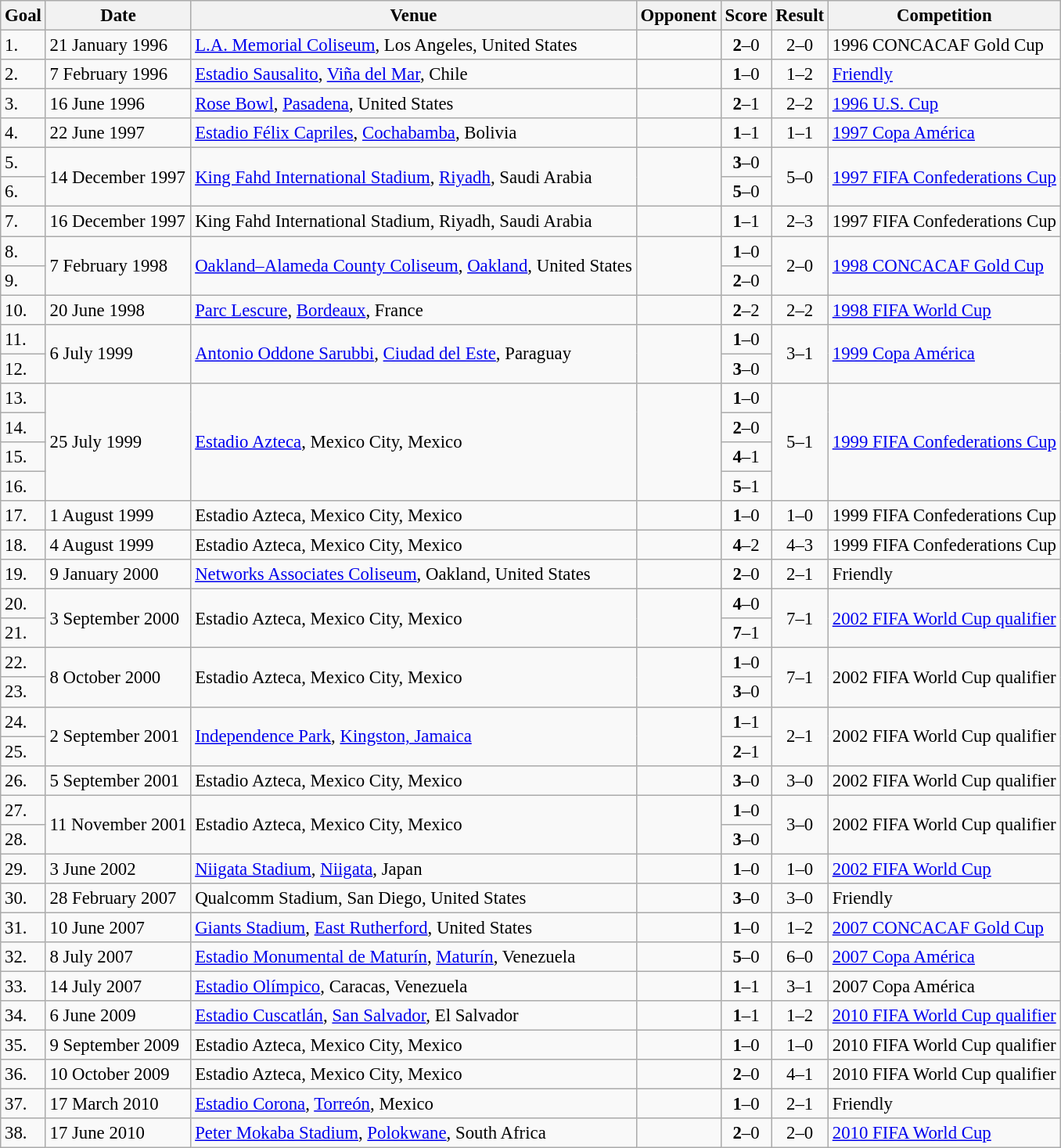<table class="wikitable" style=font-size:95%>
<tr>
<th>Goal</th>
<th>Date</th>
<th>Venue</th>
<th>Opponent</th>
<th>Score</th>
<th>Result</th>
<th>Competition</th>
</tr>
<tr>
<td>1.</td>
<td>21 January 1996</td>
<td><a href='#'>L.A. Memorial Coliseum</a>, Los Angeles, United States</td>
<td></td>
<td align=center><strong>2</strong>–0</td>
<td align=center>2–0</td>
<td>1996 CONCACAF Gold Cup</td>
</tr>
<tr>
<td>2.</td>
<td>7 February 1996</td>
<td><a href='#'>Estadio Sausalito</a>, <a href='#'>Viña del Mar</a>, Chile</td>
<td></td>
<td align=center><strong>1</strong>–0</td>
<td align=center>1–2</td>
<td><a href='#'>Friendly</a></td>
</tr>
<tr>
<td>3.</td>
<td>16 June 1996</td>
<td><a href='#'>Rose Bowl</a>, <a href='#'>Pasadena</a>, United States</td>
<td></td>
<td align=center><strong>2</strong>–1</td>
<td align=center>2–2</td>
<td><a href='#'>1996 U.S. Cup</a></td>
</tr>
<tr>
<td>4.</td>
<td>22 June 1997</td>
<td><a href='#'>Estadio Félix Capriles</a>, <a href='#'>Cochabamba</a>, Bolivia</td>
<td></td>
<td align=center><strong>1</strong>–1</td>
<td align=center>1–1</td>
<td><a href='#'>1997 Copa América</a></td>
</tr>
<tr>
<td>5.</td>
<td rowspan="2">14 December 1997</td>
<td rowspan="2"><a href='#'>King Fahd International Stadium</a>, <a href='#'>Riyadh</a>, Saudi Arabia</td>
<td rowspan="2"></td>
<td align=center><strong>3</strong>–0</td>
<td rowspan="2" style="text-align:center;">5–0</td>
<td rowspan="2"><a href='#'>1997 FIFA Confederations Cup</a></td>
</tr>
<tr>
<td>6.</td>
<td align=center><strong>5</strong>–0</td>
</tr>
<tr>
<td>7.</td>
<td>16 December 1997</td>
<td>King Fahd International Stadium, Riyadh, Saudi Arabia</td>
<td></td>
<td align=center><strong>1</strong>–1</td>
<td align=center>2–3</td>
<td>1997 FIFA Confederations Cup</td>
</tr>
<tr>
<td>8.</td>
<td rowspan="2">7 February 1998</td>
<td rowspan="2"><a href='#'>Oakland–Alameda County Coliseum</a>, <a href='#'>Oakland</a>, United States</td>
<td rowspan="2"></td>
<td align=center><strong>1</strong>–0</td>
<td rowspan="2" style="text-align:center;">2–0</td>
<td rowspan="2"><a href='#'>1998 CONCACAF Gold Cup</a></td>
</tr>
<tr>
<td>9.</td>
<td align=center><strong>2</strong>–0</td>
</tr>
<tr>
<td>10.</td>
<td>20 June 1998</td>
<td><a href='#'>Parc Lescure</a>, <a href='#'>Bordeaux</a>, France</td>
<td></td>
<td align=center><strong>2</strong>–2</td>
<td align=center>2–2</td>
<td><a href='#'>1998 FIFA World Cup</a></td>
</tr>
<tr>
<td>11.</td>
<td rowspan="2">6 July 1999</td>
<td rowspan="2"><a href='#'>Antonio Oddone Sarubbi</a>, <a href='#'>Ciudad del Este</a>, Paraguay</td>
<td rowspan="2"></td>
<td align=center><strong>1</strong>–0</td>
<td rowspan="2" style="text-align:center;">3–1</td>
<td rowspan="2"><a href='#'>1999 Copa América</a></td>
</tr>
<tr>
<td>12.</td>
<td align=center><strong>3</strong>–0</td>
</tr>
<tr>
<td>13.</td>
<td rowspan="4">25 July 1999</td>
<td rowspan="4"><a href='#'>Estadio Azteca</a>, Mexico City, Mexico</td>
<td rowspan="4"></td>
<td align=center><strong>1</strong>–0</td>
<td rowspan="4" style="text-align:center;">5–1</td>
<td rowspan="4"><a href='#'>1999 FIFA Confederations Cup</a></td>
</tr>
<tr>
<td>14.</td>
<td align=center><strong>2</strong>–0</td>
</tr>
<tr>
<td>15.</td>
<td align=center><strong>4</strong>–1</td>
</tr>
<tr>
<td>16.</td>
<td align=center><strong>5</strong>–1</td>
</tr>
<tr>
<td>17.</td>
<td>1 August 1999</td>
<td>Estadio Azteca, Mexico City, Mexico</td>
<td></td>
<td align=center><strong>1</strong>–0</td>
<td align=center>1–0</td>
<td>1999 FIFA Confederations Cup</td>
</tr>
<tr>
<td>18.</td>
<td>4 August 1999</td>
<td>Estadio Azteca, Mexico City, Mexico</td>
<td></td>
<td align=center><strong>4</strong>–2</td>
<td align=center>4–3</td>
<td>1999 FIFA Confederations Cup</td>
</tr>
<tr>
<td>19.</td>
<td>9 January 2000</td>
<td><a href='#'>Networks Associates Coliseum</a>, Oakland, United States</td>
<td></td>
<td align=center><strong>2</strong>–0</td>
<td align=center>2–1</td>
<td>Friendly</td>
</tr>
<tr>
<td>20.</td>
<td rowspan="2">3 September 2000</td>
<td rowspan="2">Estadio Azteca, Mexico City, Mexico</td>
<td rowspan="2"></td>
<td align=center><strong>4</strong>–0</td>
<td rowspan="2" style="text-align:center;">7–1</td>
<td rowspan="2"><a href='#'>2002 FIFA World Cup qualifier</a></td>
</tr>
<tr>
<td>21.</td>
<td align=center><strong>7</strong>–1</td>
</tr>
<tr>
<td>22.</td>
<td rowspan="2">8 October 2000</td>
<td rowspan="2">Estadio Azteca, Mexico City, Mexico</td>
<td rowspan="2"></td>
<td align=center><strong>1</strong>–0</td>
<td rowspan="2" style="text-align:center;">7–1</td>
<td rowspan="2">2002 FIFA World Cup qualifier</td>
</tr>
<tr>
<td>23.</td>
<td align=center><strong>3</strong>–0</td>
</tr>
<tr>
<td>24.</td>
<td rowspan="2">2 September 2001</td>
<td rowspan="2"><a href='#'>Independence Park</a>, <a href='#'>Kingston, Jamaica</a></td>
<td rowspan="2"></td>
<td align=center><strong>1</strong>–1</td>
<td rowspan="2" style="text-align:center;">2–1</td>
<td rowspan="2">2002 FIFA World Cup qualifier</td>
</tr>
<tr>
<td>25.</td>
<td align=center><strong>2</strong>–1</td>
</tr>
<tr>
<td>26.</td>
<td>5 September 2001</td>
<td>Estadio Azteca, Mexico City, Mexico</td>
<td></td>
<td align=center><strong>3</strong>–0</td>
<td align=center>3–0</td>
<td>2002 FIFA World Cup qualifier</td>
</tr>
<tr>
<td>27.</td>
<td rowspan="2">11 November 2001</td>
<td rowspan="2">Estadio Azteca, Mexico City, Mexico</td>
<td rowspan="2"></td>
<td align=center><strong>1</strong>–0</td>
<td rowspan="2" style="text-align:center;">3–0</td>
<td rowspan="2">2002 FIFA World Cup qualifier</td>
</tr>
<tr>
<td>28.</td>
<td align=center><strong>3</strong>–0</td>
</tr>
<tr>
<td>29.</td>
<td>3 June 2002</td>
<td><a href='#'>Niigata Stadium</a>, <a href='#'>Niigata</a>, Japan</td>
<td></td>
<td align=center><strong>1</strong>–0</td>
<td align=center>1–0</td>
<td><a href='#'>2002 FIFA World Cup</a></td>
</tr>
<tr>
<td>30.</td>
<td>28 February 2007</td>
<td>Qualcomm Stadium, San Diego, United States</td>
<td></td>
<td align=center><strong>3</strong>–0</td>
<td align=center>3–0</td>
<td>Friendly</td>
</tr>
<tr>
<td>31.</td>
<td>10 June 2007</td>
<td><a href='#'>Giants Stadium</a>, <a href='#'>East Rutherford</a>, United States</td>
<td></td>
<td align=center><strong>1</strong>–0</td>
<td align=center>1–2</td>
<td><a href='#'>2007 CONCACAF Gold Cup</a></td>
</tr>
<tr>
<td>32.</td>
<td>8 July 2007</td>
<td><a href='#'>Estadio Monumental de Maturín</a>, <a href='#'>Maturín</a>, Venezuela</td>
<td></td>
<td align=center><strong>5</strong>–0</td>
<td align=center>6–0</td>
<td><a href='#'>2007 Copa América</a></td>
</tr>
<tr>
<td>33.</td>
<td>14 July 2007</td>
<td><a href='#'>Estadio Olímpico</a>, Caracas, Venezuela</td>
<td></td>
<td align=center><strong>1</strong>–1</td>
<td align=center>3–1</td>
<td>2007 Copa América</td>
</tr>
<tr>
<td>34.</td>
<td>6 June 2009</td>
<td><a href='#'>Estadio Cuscatlán</a>, <a href='#'>San Salvador</a>, El Salvador</td>
<td></td>
<td align=center><strong>1</strong>–1</td>
<td align=center>1–2</td>
<td><a href='#'>2010 FIFA World Cup qualifier</a></td>
</tr>
<tr>
<td>35.</td>
<td>9 September 2009</td>
<td>Estadio Azteca, Mexico City, Mexico</td>
<td></td>
<td align=center><strong>1</strong>–0</td>
<td align=center>1–0</td>
<td 2010 FIFA World Cup qualification (CONCACAF)>2010 FIFA World Cup qualifier</td>
</tr>
<tr>
<td>36.</td>
<td>10 October 2009</td>
<td>Estadio Azteca, Mexico City, Mexico</td>
<td></td>
<td align=center><strong>2</strong>–0</td>
<td align=center>4–1</td>
<td>2010 FIFA World Cup qualifier</td>
</tr>
<tr>
<td>37.</td>
<td>17 March 2010</td>
<td><a href='#'>Estadio Corona</a>, <a href='#'>Torreón</a>, Mexico</td>
<td></td>
<td align=center><strong>1</strong>–0</td>
<td align=center>2–1</td>
<td>Friendly</td>
</tr>
<tr>
<td>38.</td>
<td>17 June 2010</td>
<td><a href='#'>Peter Mokaba Stadium</a>, <a href='#'>Polokwane</a>, South Africa</td>
<td></td>
<td align=center><strong>2</strong>–0</td>
<td align=center>2–0</td>
<td><a href='#'>2010 FIFA World Cup</a></td>
</tr>
</table>
